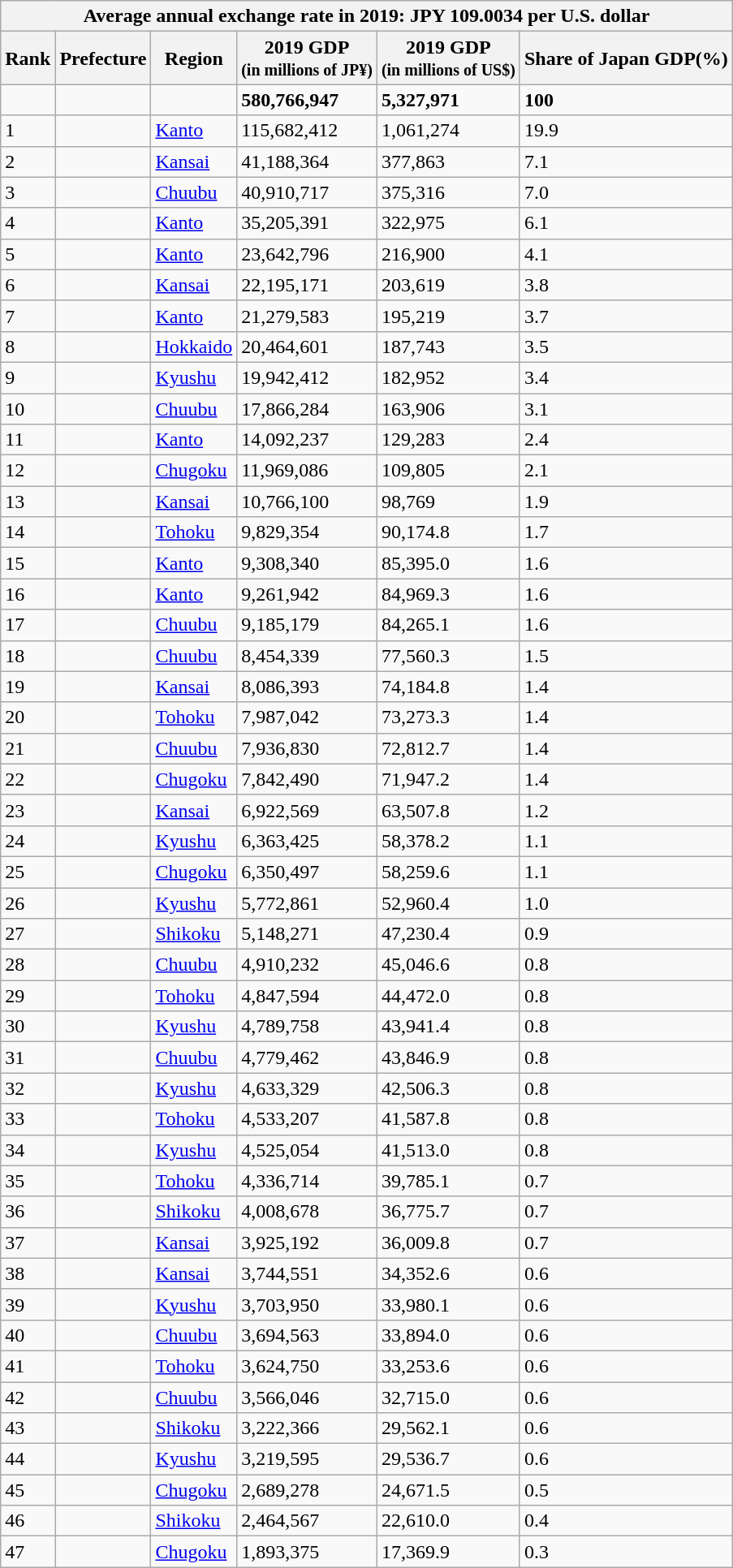<table class="wikitable sortable">
<tr>
<th colspan="6">Average annual exchange rate in 2019: JPY 109.0034 per U.S. dollar</th>
</tr>
<tr>
<th>Rank</th>
<th>Prefecture</th>
<th>Region</th>
<th>2019 GDP<br><small>(in millions of JP¥)</small></th>
<th>2019 GDP<br><small>(in millions of US$)</small></th>
<th>Share of Japan GDP(%)</th>
</tr>
<tr>
<td></td>
<td><strong></strong></td>
<td></td>
<td><strong>580,766,947</strong></td>
<td><strong>5,327,971</strong></td>
<td><strong>100</strong></td>
</tr>
<tr>
<td>1</td>
<td></td>
<td><a href='#'>Kanto</a></td>
<td>115,682,412</td>
<td>1,061,274</td>
<td>19.9</td>
</tr>
<tr>
<td>2</td>
<td></td>
<td><a href='#'>Kansai</a></td>
<td>41,188,364</td>
<td>377,863</td>
<td>7.1</td>
</tr>
<tr>
<td>3</td>
<td></td>
<td><a href='#'>Chuubu</a></td>
<td>40,910,717</td>
<td>375,316</td>
<td>7.0</td>
</tr>
<tr>
<td>4</td>
<td></td>
<td><a href='#'>Kanto</a></td>
<td>35,205,391</td>
<td>322,975</td>
<td>6.1</td>
</tr>
<tr>
<td>5</td>
<td></td>
<td><a href='#'>Kanto</a></td>
<td>23,642,796</td>
<td>216,900</td>
<td>4.1</td>
</tr>
<tr>
<td>6</td>
<td></td>
<td><a href='#'>Kansai</a></td>
<td>22,195,171</td>
<td>203,619</td>
<td>3.8</td>
</tr>
<tr>
<td>7</td>
<td></td>
<td><a href='#'>Kanto</a></td>
<td>21,279,583</td>
<td>195,219</td>
<td>3.7</td>
</tr>
<tr>
<td>8</td>
<td></td>
<td><a href='#'>Hokkaido</a></td>
<td>20,464,601</td>
<td>187,743</td>
<td>3.5</td>
</tr>
<tr>
<td>9</td>
<td></td>
<td><a href='#'>Kyushu</a></td>
<td>19,942,412</td>
<td>182,952</td>
<td>3.4</td>
</tr>
<tr>
<td>10</td>
<td></td>
<td><a href='#'>Chuubu</a></td>
<td>17,866,284</td>
<td>163,906</td>
<td>3.1</td>
</tr>
<tr>
<td>11</td>
<td></td>
<td><a href='#'>Kanto</a></td>
<td>14,092,237</td>
<td>129,283</td>
<td>2.4</td>
</tr>
<tr>
<td>12</td>
<td></td>
<td><a href='#'>Chugoku</a></td>
<td>11,969,086</td>
<td>109,805</td>
<td>2.1</td>
</tr>
<tr>
<td>13</td>
<td></td>
<td><a href='#'>Kansai</a></td>
<td>10,766,100</td>
<td>98,769</td>
<td>1.9</td>
</tr>
<tr>
<td>14</td>
<td></td>
<td><a href='#'>Tohoku</a></td>
<td>9,829,354</td>
<td>90,174.8</td>
<td>1.7</td>
</tr>
<tr>
<td>15</td>
<td></td>
<td><a href='#'>Kanto</a></td>
<td>9,308,340</td>
<td>85,395.0</td>
<td>1.6</td>
</tr>
<tr>
<td>16</td>
<td></td>
<td><a href='#'>Kanto</a></td>
<td>9,261,942</td>
<td>84,969.3</td>
<td>1.6</td>
</tr>
<tr>
<td>17</td>
<td></td>
<td><a href='#'>Chuubu</a></td>
<td>9,185,179</td>
<td>84,265.1</td>
<td>1.6</td>
</tr>
<tr>
<td>18</td>
<td></td>
<td><a href='#'>Chuubu</a></td>
<td>8,454,339</td>
<td>77,560.3</td>
<td>1.5</td>
</tr>
<tr>
<td>19</td>
<td></td>
<td><a href='#'>Kansai</a></td>
<td>8,086,393</td>
<td>74,184.8</td>
<td>1.4</td>
</tr>
<tr>
<td>20</td>
<td></td>
<td><a href='#'>Tohoku</a></td>
<td>7,987,042</td>
<td>73,273.3</td>
<td>1.4</td>
</tr>
<tr>
<td>21</td>
<td></td>
<td><a href='#'>Chuubu</a></td>
<td>7,936,830</td>
<td>72,812.7</td>
<td>1.4</td>
</tr>
<tr>
<td>22</td>
<td></td>
<td><a href='#'>Chugoku</a></td>
<td>7,842,490</td>
<td>71,947.2</td>
<td>1.4</td>
</tr>
<tr>
<td>23</td>
<td></td>
<td><a href='#'>Kansai</a></td>
<td>6,922,569</td>
<td>63,507.8</td>
<td>1.2</td>
</tr>
<tr>
<td>24</td>
<td></td>
<td><a href='#'>Kyushu</a></td>
<td>6,363,425</td>
<td>58,378.2</td>
<td>1.1</td>
</tr>
<tr>
<td>25</td>
<td></td>
<td><a href='#'>Chugoku</a></td>
<td>6,350,497</td>
<td>58,259.6</td>
<td>1.1</td>
</tr>
<tr>
<td>26</td>
<td></td>
<td><a href='#'>Kyushu</a></td>
<td>5,772,861</td>
<td>52,960.4</td>
<td>1.0</td>
</tr>
<tr>
<td>27</td>
<td></td>
<td><a href='#'>Shikoku</a></td>
<td>5,148,271</td>
<td>47,230.4</td>
<td>0.9</td>
</tr>
<tr>
<td>28</td>
<td></td>
<td><a href='#'>Chuubu</a></td>
<td>4,910,232</td>
<td>45,046.6</td>
<td>0.8</td>
</tr>
<tr>
<td>29</td>
<td></td>
<td><a href='#'>Tohoku</a></td>
<td>4,847,594</td>
<td>44,472.0</td>
<td>0.8</td>
</tr>
<tr>
<td>30</td>
<td></td>
<td><a href='#'>Kyushu</a></td>
<td>4,789,758</td>
<td>43,941.4</td>
<td>0.8</td>
</tr>
<tr>
<td>31</td>
<td></td>
<td><a href='#'>Chuubu</a></td>
<td>4,779,462</td>
<td>43,846.9</td>
<td>0.8</td>
</tr>
<tr>
<td>32</td>
<td></td>
<td><a href='#'>Kyushu</a></td>
<td>4,633,329</td>
<td>42,506.3</td>
<td>0.8</td>
</tr>
<tr>
<td>33</td>
<td></td>
<td><a href='#'>Tohoku</a></td>
<td>4,533,207</td>
<td>41,587.8</td>
<td>0.8</td>
</tr>
<tr>
<td>34</td>
<td></td>
<td><a href='#'>Kyushu</a></td>
<td>4,525,054</td>
<td>41,513.0</td>
<td>0.8</td>
</tr>
<tr>
<td>35</td>
<td></td>
<td><a href='#'>Tohoku</a></td>
<td>4,336,714</td>
<td>39,785.1</td>
<td>0.7</td>
</tr>
<tr>
<td>36</td>
<td></td>
<td><a href='#'>Shikoku</a></td>
<td>4,008,678</td>
<td>36,775.7</td>
<td>0.7</td>
</tr>
<tr>
<td>37</td>
<td></td>
<td><a href='#'>Kansai</a></td>
<td>3,925,192</td>
<td>36,009.8</td>
<td>0.7</td>
</tr>
<tr>
<td>38</td>
<td></td>
<td><a href='#'>Kansai</a></td>
<td>3,744,551</td>
<td>34,352.6</td>
<td>0.6</td>
</tr>
<tr>
<td>39</td>
<td></td>
<td><a href='#'>Kyushu</a></td>
<td>3,703,950</td>
<td>33,980.1</td>
<td>0.6</td>
</tr>
<tr>
<td>40</td>
<td></td>
<td><a href='#'>Chuubu</a></td>
<td>3,694,563</td>
<td>33,894.0</td>
<td>0.6</td>
</tr>
<tr>
<td>41</td>
<td></td>
<td><a href='#'>Tohoku</a></td>
<td>3,624,750</td>
<td>33,253.6</td>
<td>0.6</td>
</tr>
<tr>
<td>42</td>
<td></td>
<td><a href='#'>Chuubu</a></td>
<td>3,566,046</td>
<td>32,715.0</td>
<td>0.6</td>
</tr>
<tr>
<td>43</td>
<td></td>
<td><a href='#'>Shikoku</a></td>
<td>3,222,366</td>
<td>29,562.1</td>
<td>0.6</td>
</tr>
<tr>
<td>44</td>
<td></td>
<td><a href='#'>Kyushu</a></td>
<td>3,219,595</td>
<td>29,536.7</td>
<td>0.6</td>
</tr>
<tr>
<td>45</td>
<td></td>
<td><a href='#'>Chugoku</a></td>
<td>2,689,278</td>
<td>24,671.5</td>
<td>0.5</td>
</tr>
<tr>
<td>46</td>
<td></td>
<td><a href='#'>Shikoku</a></td>
<td>2,464,567</td>
<td>22,610.0</td>
<td>0.4</td>
</tr>
<tr>
<td>47</td>
<td></td>
<td><a href='#'>Chugoku</a></td>
<td>1,893,375</td>
<td>17,369.9</td>
<td>0.3</td>
</tr>
</table>
